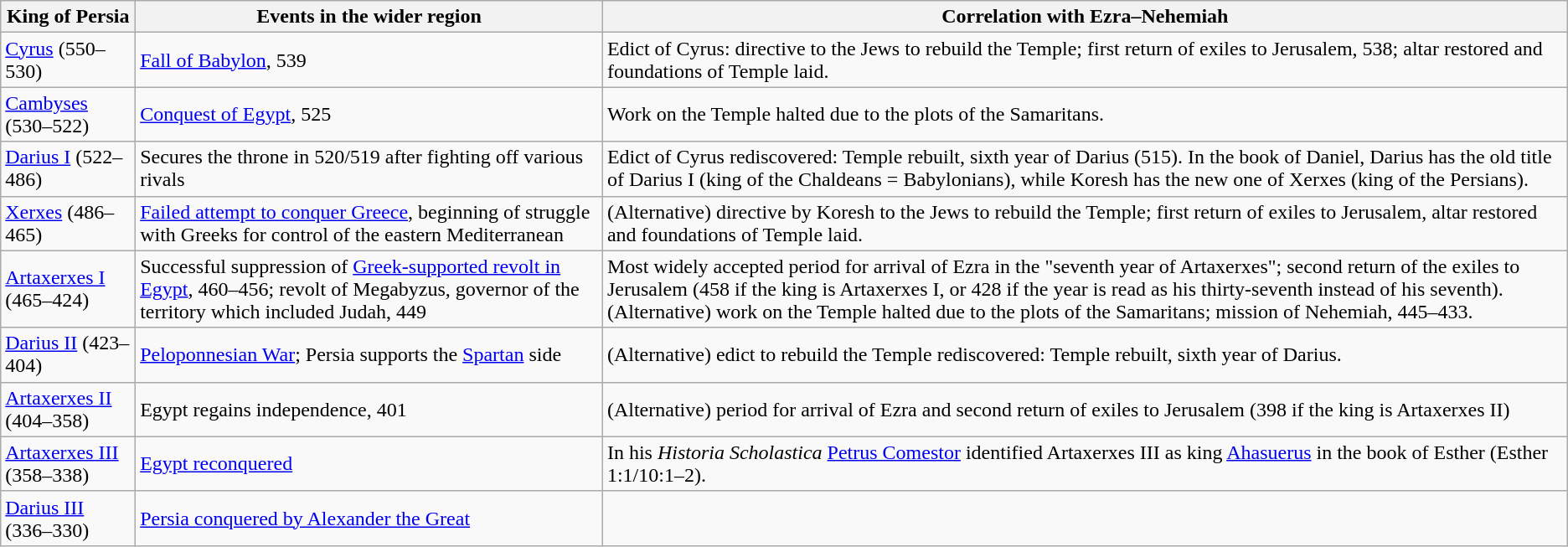<table class="wikitable">
<tr>
<th>King of Persia</th>
<th>Events in the wider region</th>
<th>Correlation with Ezra–Nehemiah</th>
</tr>
<tr>
<td><a href='#'>Cyrus</a> (550–530)</td>
<td><a href='#'>Fall of Babylon</a>, 539</td>
<td>Edict of Cyrus: directive to the Jews to rebuild the Temple; first return of exiles to Jerusalem, 538; altar restored and foundations of Temple laid.</td>
</tr>
<tr>
<td><a href='#'>Cambyses</a> (530–522)</td>
<td><a href='#'>Conquest of Egypt</a>, 525</td>
<td>Work on the Temple halted due to the plots of the Samaritans.</td>
</tr>
<tr>
<td><a href='#'>Darius I</a> (522–486)</td>
<td>Secures the throne in 520/519 after fighting off various rivals</td>
<td>Edict of Cyrus rediscovered: Temple rebuilt, sixth year of Darius (515). In the book of Daniel, Darius has the old title of Darius I (king of the Chaldeans = Babylonians), while Koresh has the new one of Xerxes (king of the Persians).</td>
</tr>
<tr>
<td><a href='#'>Xerxes</a> (486–465)</td>
<td><a href='#'>Failed attempt to conquer Greece</a>, beginning of struggle with Greeks for control of the eastern Mediterranean</td>
<td>(Alternative) directive by Koresh to the Jews to rebuild the Temple; first return of exiles to Jerusalem, altar restored and foundations of Temple laid.</td>
</tr>
<tr>
<td><a href='#'>Artaxerxes I</a> (465–424)</td>
<td>Successful suppression of <a href='#'>Greek-supported revolt in Egypt</a>, 460–456; revolt of Megabyzus, governor of the territory which included Judah, 449</td>
<td>Most widely accepted period for arrival of Ezra in the "seventh year of Artaxerxes"; second return of the exiles to Jerusalem (458 if the king is Artaxerxes I, or 428 if the year is read as his thirty-seventh instead of his seventh). (Alternative) work on the Temple halted due to the plots of the Samaritans; mission of Nehemiah, 445–433.</td>
</tr>
<tr>
<td><a href='#'>Darius II</a> (423–404)</td>
<td><a href='#'>Peloponnesian War</a>; Persia supports the <a href='#'>Spartan</a> side</td>
<td>(Alternative) edict to rebuild the Temple rediscovered: Temple rebuilt, sixth year of Darius.</td>
</tr>
<tr>
<td><a href='#'>Artaxerxes II</a> (404–358)</td>
<td>Egypt regains independence, 401</td>
<td>(Alternative) period for arrival of Ezra and second return of exiles to Jerusalem (398 if the king is Artaxerxes II)</td>
</tr>
<tr>
<td><a href='#'>Artaxerxes III</a> (358–338)</td>
<td><a href='#'>Egypt reconquered</a></td>
<td>In his <em>Historia Scholastica</em> <a href='#'>Petrus Comestor</a> identified Artaxerxes III as king <a href='#'>Ahasuerus</a> in the book of Esther (Esther 1:1/10:1–2).</td>
</tr>
<tr>
<td><a href='#'>Darius III</a> (336–330)</td>
<td><a href='#'>Persia conquered by Alexander the Great</a></td>
<td></td>
</tr>
</table>
